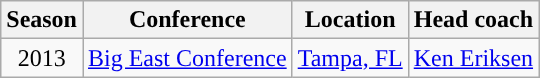<table class="wikitable sortable" style="text-align:center;">
<tr>
<th style="text-align:center;">Season</th>
<th style="text-align:center;">Conference</th>
<th style="text-align:center;">Location</th>
<th style="text-align:center;">Head coach</th>
</tr>
<tr>
<td>2013</td>
<td><a href='#'>Big East Conference</a></td>
<td><a href='#'>Tampa, FL</a></td>
<td><a href='#'>Ken Eriksen</a></td>
</tr>
</table>
